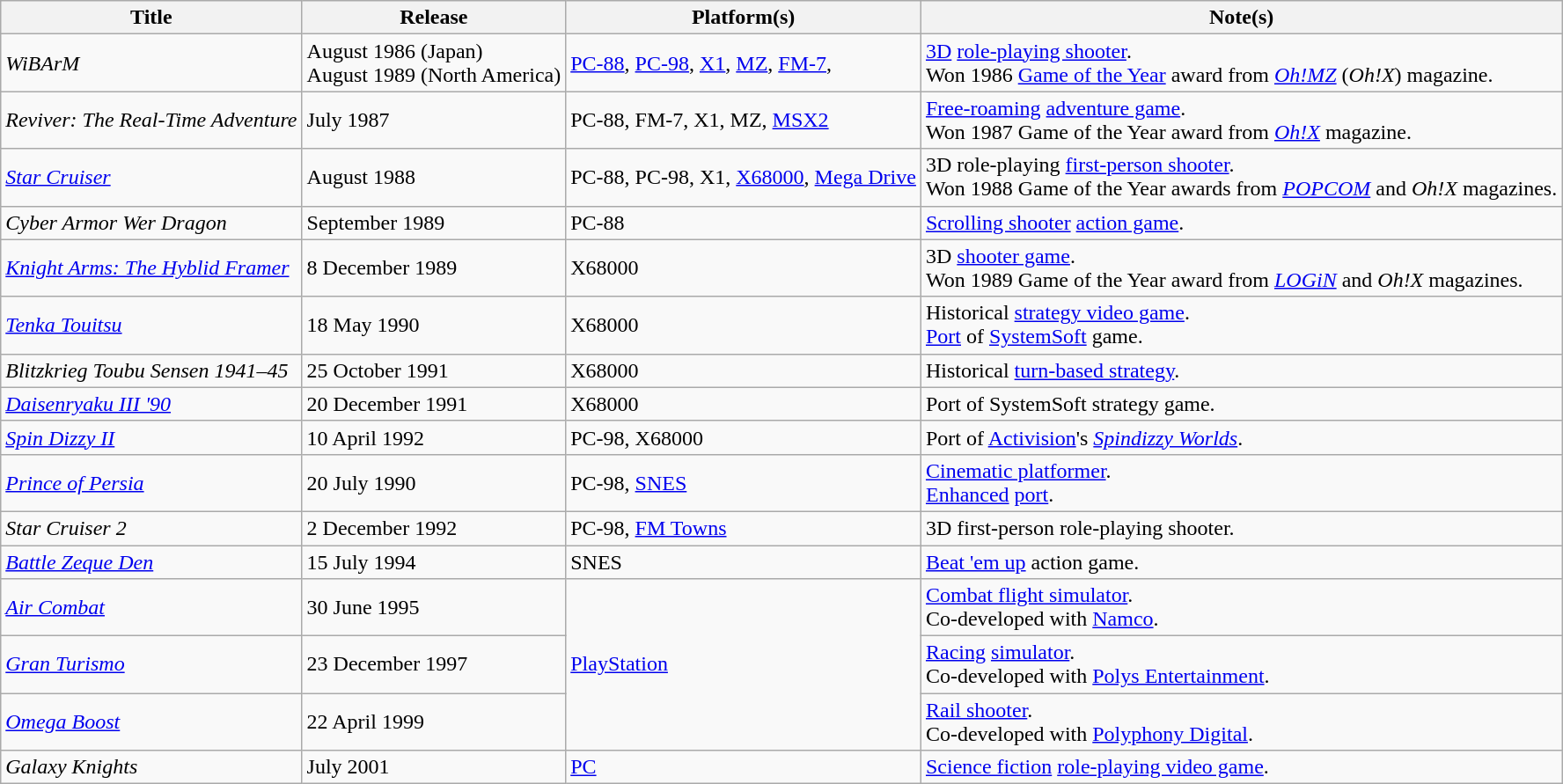<table class="wikitable">
<tr>
<th>Title</th>
<th>Release</th>
<th>Platform(s)</th>
<th>Note(s)</th>
</tr>
<tr>
<td><em>WiBArM</em></td>
<td>August 1986 (Japan) <br> August 1989 (North America)</td>
<td><a href='#'>PC-88</a>, <a href='#'>PC-98</a>, <a href='#'>X1</a>, <a href='#'>MZ</a>, <a href='#'>FM-7</a>, </td>
<td><a href='#'>3D</a> <a href='#'>role-playing shooter</a>. <br> Won 1986 <a href='#'>Game of the Year</a> award from <em><a href='#'>Oh!MZ</a></em> (<em>Oh!X</em>) magazine.</td>
</tr>
<tr>
<td><em>Reviver: The Real-Time Adventure</em></td>
<td>July 1987</td>
<td>PC-88, FM-7, X1, MZ, <a href='#'>MSX2</a></td>
<td><a href='#'>Free-roaming</a> <a href='#'>adventure game</a>. <br> Won 1987 Game of the Year award from <em><a href='#'>Oh!X</a></em> magazine.</td>
</tr>
<tr>
<td><em><a href='#'>Star Cruiser</a></em></td>
<td>August 1988</td>
<td>PC-88, PC-98, X1, <a href='#'>X68000</a>, <a href='#'>Mega&nbsp;Drive</a></td>
<td>3D role-playing <a href='#'>first-person shooter</a>. <br> Won 1988 Game of the Year awards from <em><a href='#'>POPCOM</a></em> and <em>Oh!X</em> magazines.</td>
</tr>
<tr>
<td><em>Cyber Armor Wer Dragon</em></td>
<td>September 1989</td>
<td>PC-88</td>
<td><a href='#'>Scrolling shooter</a> <a href='#'>action game</a>.</td>
</tr>
<tr>
<td><em><a href='#'>Knight Arms: The Hyblid Framer</a></em></td>
<td>8 December 1989</td>
<td>X68000</td>
<td>3D <a href='#'>shooter game</a>. <br> Won 1989 Game of the Year award from <em><a href='#'>LOGiN</a></em> and <em>Oh!X</em> magazines.</td>
</tr>
<tr>
<td><em><a href='#'>Tenka Touitsu</a></em></td>
<td>18 May 1990</td>
<td>X68000</td>
<td>Historical <a href='#'>strategy video game</a>. <br> <a href='#'>Port</a> of <a href='#'>SystemSoft</a> game.</td>
</tr>
<tr>
<td><em>Blitzkrieg Toubu Sensen 1941–45</em></td>
<td>25 October 1991</td>
<td>X68000</td>
<td>Historical <a href='#'>turn-based strategy</a>.</td>
</tr>
<tr>
<td><em><a href='#'>Daisenryaku III '90</a></em></td>
<td>20 December 1991</td>
<td>X68000</td>
<td>Port of SystemSoft strategy game.</td>
</tr>
<tr>
<td><em><a href='#'>Spin Dizzy II</a></em></td>
<td>10 April 1992</td>
<td>PC-98, X68000</td>
<td>Port of <a href='#'>Activision</a>'s <em><a href='#'>Spindizzy Worlds</a></em>.</td>
</tr>
<tr>
<td><em><a href='#'>Prince of Persia</a></em></td>
<td>20 July 1990</td>
<td>PC-98, <a href='#'>SNES</a></td>
<td><a href='#'>Cinematic platformer</a>. <br> <a href='#'>Enhanced</a> <a href='#'>port</a>.</td>
</tr>
<tr>
<td><em>Star Cruiser 2</em></td>
<td>2 December 1992</td>
<td>PC-98, <a href='#'>FM Towns</a></td>
<td>3D first-person role-playing shooter.</td>
</tr>
<tr>
<td><em><a href='#'>Battle Zeque Den</a></em></td>
<td>15 July 1994</td>
<td>SNES</td>
<td><a href='#'>Beat 'em up</a> action game.</td>
</tr>
<tr>
<td><em><a href='#'>Air Combat</a></em></td>
<td>30 June 1995</td>
<td rowspan="3"><a href='#'>PlayStation</a></td>
<td><a href='#'>Combat flight simulator</a>. <br> Co-developed with <a href='#'>Namco</a>.</td>
</tr>
<tr>
<td><em><a href='#'>Gran Turismo</a></em></td>
<td>23 December 1997</td>
<td><a href='#'>Racing</a> <a href='#'>simulator</a>. <br> Co-developed with <a href='#'>Polys Entertainment</a>.</td>
</tr>
<tr>
<td><em><a href='#'>Omega Boost</a></em></td>
<td>22 April 1999</td>
<td><a href='#'>Rail shooter</a>. <br> Co-developed with <a href='#'>Polyphony Digital</a>.</td>
</tr>
<tr>
<td><em>Galaxy Knights</em></td>
<td>July 2001</td>
<td><a href='#'>PC</a></td>
<td><a href='#'>Science fiction</a> <a href='#'>role-playing video game</a>.</td>
</tr>
</table>
